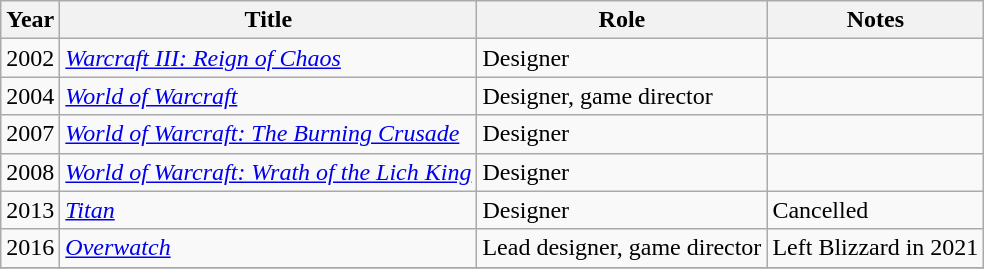<table class="wikitable">
<tr>
<th>Year</th>
<th>Title</th>
<th>Role</th>
<th>Notes</th>
</tr>
<tr>
<td>2002</td>
<td><em><a href='#'>Warcraft III: Reign of Chaos</a></em></td>
<td>Designer</td>
<td></td>
</tr>
<tr>
<td>2004</td>
<td><em><a href='#'>World of Warcraft</a></em></td>
<td>Designer, game director</td>
<td></td>
</tr>
<tr>
<td>2007</td>
<td><em><a href='#'>World of Warcraft: The Burning Crusade</a></em></td>
<td>Designer</td>
<td></td>
</tr>
<tr>
<td>2008</td>
<td><em><a href='#'>World of Warcraft: Wrath of the Lich King</a></em></td>
<td>Designer</td>
<td></td>
</tr>
<tr>
<td>2013</td>
<td><em><a href='#'>Titan</a></em></td>
<td>Designer</td>
<td>Cancelled</td>
</tr>
<tr>
<td>2016</td>
<td><em><a href='#'>Overwatch</a></em></td>
<td>Lead designer, game director</td>
<td>Left Blizzard in 2021</td>
</tr>
<tr>
</tr>
</table>
